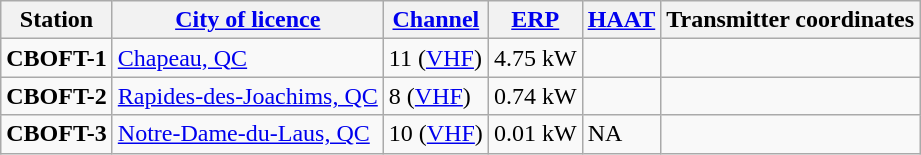<table class="wikitable">
<tr>
<th>Station</th>
<th><a href='#'>City of licence</a></th>
<th><a href='#'>Channel</a></th>
<th><a href='#'>ERP</a></th>
<th><a href='#'>HAAT</a></th>
<th>Transmitter coordinates</th>
</tr>
<tr style="vertical-align: top; text-align: left;">
<td><strong>CBOFT-1</strong></td>
<td><a href='#'>Chapeau, QC</a></td>
<td>11 (<a href='#'>VHF</a>)</td>
<td>4.75 kW</td>
<td></td>
<td></td>
</tr>
<tr style="vertical-align: top; text-align: left;">
<td><strong>CBOFT-2</strong></td>
<td><a href='#'>Rapides-des-Joachims, QC</a></td>
<td>8 (<a href='#'>VHF</a>)</td>
<td>0.74 kW</td>
<td></td>
<td></td>
</tr>
<tr style="vertical-align: top; text-align: left;">
<td><strong>CBOFT-3</strong></td>
<td><a href='#'>Notre-Dame-du-Laus, QC</a></td>
<td>10 (<a href='#'>VHF</a>)</td>
<td>0.01 kW</td>
<td>NA</td>
<td></td>
</tr>
</table>
